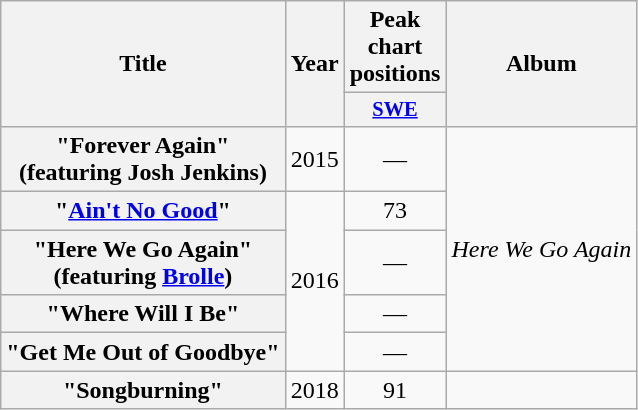<table class="wikitable plainrowheaders" style="text-align:center;">
<tr>
<th scope="col" rowspan="2">Title</th>
<th scope="col" rowspan="2">Year</th>
<th scope="col" colspan="1">Peak chart positions</th>
<th scope="col" rowspan="2">Album</th>
</tr>
<tr>
<th scope="col" style="width:3em;font-size:85%;"><a href='#'>SWE</a><br></th>
</tr>
<tr>
<th scope="row">"Forever Again"<br><span>(featuring Josh Jenkins)</span></th>
<td>2015</td>
<td>—</td>
<td rowspan="5"><em>Here We Go Again</em></td>
</tr>
<tr>
<th scope="row">"<a href='#'>Ain't No Good</a>"</th>
<td rowspan="4">2016</td>
<td>73</td>
</tr>
<tr>
<th scope="row">"Here We Go Again"<br><span>(featuring <a href='#'>Brolle</a>)</span></th>
<td>—</td>
</tr>
<tr>
<th scope="row">"Where Will I Be"</th>
<td>—</td>
</tr>
<tr>
<th scope="row">"Get Me Out of Goodbye"</th>
<td>—</td>
</tr>
<tr>
<th scope="row">"Songburning"</th>
<td>2018</td>
<td>91<br></td>
<td></td>
</tr>
</table>
